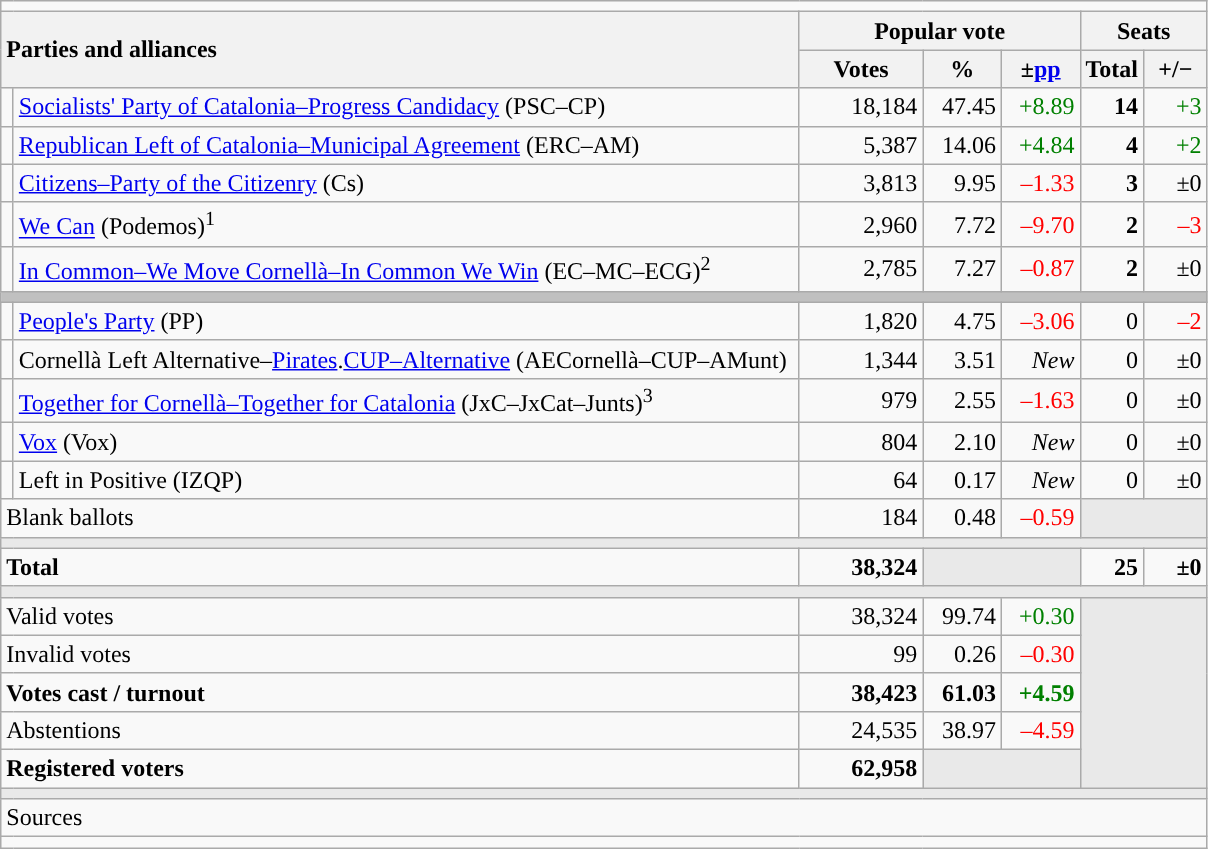<table class="wikitable" style="text-align:right;">
<tr>
<td colspan="7"></td>
</tr>
<tr>
<th style="text-align:left;" rowspan="2" colspan="2" width="525">Parties and alliances</th>
<th colspan="3">Popular vote</th>
<th colspan="2">Seats</th>
</tr>
<tr>
<th width="75">Votes</th>
<th width="45">%</th>
<th width="45">±<a href='#'>pp</a></th>
<th width="35">Total</th>
<th width="35">+/−</th>
</tr>
<tr>
<td width="1" style="color:inherit;background:"></td>
<td align="left"><a href='#'>Socialists' Party of Catalonia–Progress Candidacy</a> (PSC–CP)</td>
<td>18,184</td>
<td>47.45</td>
<td style="color:green;">+8.89</td>
<td><strong>14</strong></td>
<td style="color:green;">+3</td>
</tr>
<tr>
<td style="color:inherit;background:"></td>
<td align="left"><a href='#'>Republican Left of Catalonia–Municipal Agreement</a> (ERC–AM)</td>
<td>5,387</td>
<td>14.06</td>
<td style="color:green;">+4.84</td>
<td><strong>4</strong></td>
<td style="color:green;">+2</td>
</tr>
<tr>
<td style="color:inherit;background:"></td>
<td align="left"><a href='#'>Citizens–Party of the Citizenry</a> (Cs)</td>
<td>3,813</td>
<td>9.95</td>
<td style="color:red;">–1.33</td>
<td><strong>3</strong></td>
<td>±0</td>
</tr>
<tr>
<td style="color:inherit;background:"></td>
<td align="left"><a href='#'>We Can</a> (Podemos)<sup>1</sup></td>
<td>2,960</td>
<td>7.72</td>
<td style="color:red;">–9.70</td>
<td><strong>2</strong></td>
<td style="color:red;">–3</td>
</tr>
<tr>
<td style="color:inherit;background:"></td>
<td align="left"><a href='#'>In Common–We Move Cornellà–In Common We Win</a> (EC–MC–ECG)<sup>2</sup></td>
<td>2,785</td>
<td>7.27</td>
<td style="color:red;">–0.87</td>
<td><strong>2</strong></td>
<td>±0</td>
</tr>
<tr>
<td colspan="7" bgcolor="#C0C0C0"></td>
</tr>
<tr>
<td style="color:inherit;background:"></td>
<td align="left"><a href='#'>People's Party</a> (PP)</td>
<td>1,820</td>
<td>4.75</td>
<td style="color:red;">–3.06</td>
<td>0</td>
<td style="color:red;">–2</td>
</tr>
<tr>
<td style="color:inherit;background:"></td>
<td align="left">Cornellà Left Alternative–<a href='#'>Pirates</a>.<a href='#'>CUP–Alternative</a> (AECornellà–CUP–AMunt)</td>
<td>1,344</td>
<td>3.51</td>
<td><em>New</em></td>
<td>0</td>
<td>±0</td>
</tr>
<tr>
<td style="color:inherit;background:"></td>
<td align="left"><a href='#'>Together for Cornellà–Together for Catalonia</a> (JxC–JxCat–Junts)<sup>3</sup></td>
<td>979</td>
<td>2.55</td>
<td style="color:red;">–1.63</td>
<td>0</td>
<td>±0</td>
</tr>
<tr>
<td style="color:inherit;background:"></td>
<td align="left"><a href='#'>Vox</a> (Vox)</td>
<td>804</td>
<td>2.10</td>
<td><em>New</em></td>
<td>0</td>
<td>±0</td>
</tr>
<tr>
<td style="color:inherit;background:"></td>
<td align="left">Left in Positive (IZQP)</td>
<td>64</td>
<td>0.17</td>
<td><em>New</em></td>
<td>0</td>
<td>±0</td>
</tr>
<tr>
<td align="left" colspan="2">Blank ballots</td>
<td>184</td>
<td>0.48</td>
<td style="color:red;">–0.59</td>
<td bgcolor="#E9E9E9" colspan="2"></td>
</tr>
<tr>
<td colspan="7" bgcolor="#E9E9E9"></td>
</tr>
<tr style="font-weight:bold;">
<td align="left" colspan="2">Total</td>
<td>38,324</td>
<td bgcolor="#E9E9E9" colspan="2"></td>
<td>25</td>
<td>±0</td>
</tr>
<tr>
<td colspan="7" bgcolor="#E9E9E9"></td>
</tr>
<tr>
<td align="left" colspan="2">Valid votes</td>
<td>38,324</td>
<td>99.74</td>
<td style="color:green;">+0.30</td>
<td bgcolor="#E9E9E9" colspan="2" rowspan="5"></td>
</tr>
<tr>
<td align="left" colspan="2">Invalid votes</td>
<td>99</td>
<td>0.26</td>
<td style="color:red;">–0.30</td>
</tr>
<tr style="font-weight:bold;">
<td align="left" colspan="2">Votes cast / turnout</td>
<td>38,423</td>
<td>61.03</td>
<td style="color:green;">+4.59</td>
</tr>
<tr>
<td align="left" colspan="2">Abstentions</td>
<td>24,535</td>
<td>38.97</td>
<td style="color:red;">–4.59</td>
</tr>
<tr style="font-weight:bold;">
<td align="left" colspan="2">Registered voters</td>
<td>62,958</td>
<td bgcolor="#E9E9E9" colspan="2"></td>
</tr>
<tr>
<td colspan="7" bgcolor="#E9E9E9"></td>
</tr>
<tr>
<td align="left" colspan="7">Sources</td>
</tr>
<tr>
<td colspan="7" style="text-align:left; max-width:790px;"></td>
</tr>
</table>
